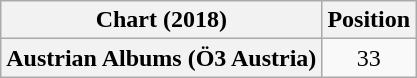<table class="wikitable plainrowheaders" style="text-align:center;">
<tr>
<th scope="col">Chart (2018)</th>
<th scope="col">Position</th>
</tr>
<tr>
<th scope="row">Austrian Albums (Ö3 Austria)</th>
<td>33</td>
</tr>
</table>
